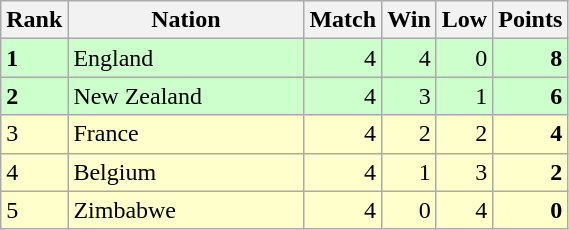<table class="wikitable">
<tr>
<th width=20>Rank</th>
<th width=150>Nation</th>
<th width=20>Match</th>
<th width=20>Win</th>
<th width=20>Low</th>
<th width=20>Points</th>
</tr>
<tr align="right" style="background:#ccffcc;">
<td align="left"><strong>1</strong></td>
<td align="left"> England</td>
<td>4</td>
<td>4</td>
<td>0</td>
<td><strong>8</strong></td>
</tr>
<tr align="right" style="background:#ccffcc;">
<td align="left"><strong>2</strong></td>
<td align="left"> New Zealand</td>
<td>4</td>
<td>3</td>
<td>1</td>
<td><strong>6</strong></td>
</tr>
<tr align="right" style="background:#ffffcc;">
<td align="left">3</td>
<td align="left"> France</td>
<td>4</td>
<td>2</td>
<td>2</td>
<td><strong>4</strong></td>
</tr>
<tr align="right" style="background:#ffffcc;">
<td align="left">4</td>
<td align="left"> Belgium</td>
<td>4</td>
<td>1</td>
<td>3</td>
<td><strong>2</strong></td>
</tr>
<tr align="right" style="background:#ffffcc;">
<td align="left">5</td>
<td align="left"> Zimbabwe</td>
<td>4</td>
<td>0</td>
<td>4</td>
<td><strong>0</strong></td>
</tr>
</table>
